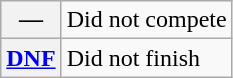<table class="wikitable">
<tr>
<th scope="row">—</th>
<td>Did not compete</td>
</tr>
<tr>
<th scope="row"><a href='#'>DNF</a></th>
<td>Did not finish</td>
</tr>
</table>
